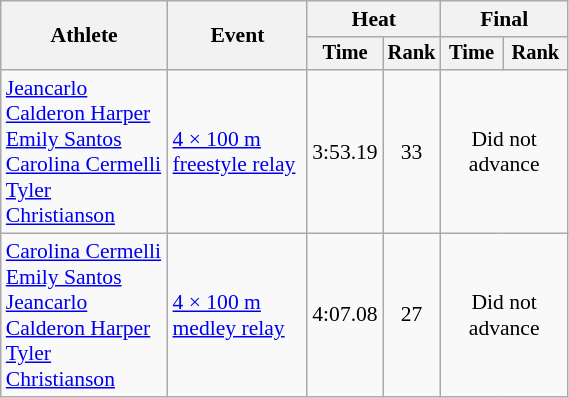<table class="wikitable" style="text-align:center; font-size:90%; width:30%;">
<tr>
<th rowspan="2">Athlete</th>
<th rowspan="2">Event</th>
<th colspan="2">Heat</th>
<th colspan="2">Final</th>
</tr>
<tr style="font-size:95%">
<th>Time</th>
<th>Rank</th>
<th>Time</th>
<th>Rank</th>
</tr>
<tr>
<td align=left><a href='#'>Jeancarlo Calderon Harper</a> <br><a href='#'>Emily Santos</a> <br><a href='#'>Carolina Cermelli</a><br><a href='#'>Tyler Christianson</a></td>
<td align=left><a href='#'>4 × 100 m freestyle relay</a></td>
<td>3:53.19</td>
<td>33</td>
<td colspan=2>Did not advance</td>
</tr>
<tr>
<td align=left><a href='#'>Carolina Cermelli</a> <br><a href='#'>Emily Santos</a> <br><a href='#'>Jeancarlo Calderon Harper</a> <br><a href='#'>Tyler Christianson</a></td>
<td align=left><a href='#'>4 × 100 m medley relay</a></td>
<td>4:07.08</td>
<td>27</td>
<td colspan="2">Did not advance</td>
</tr>
</table>
